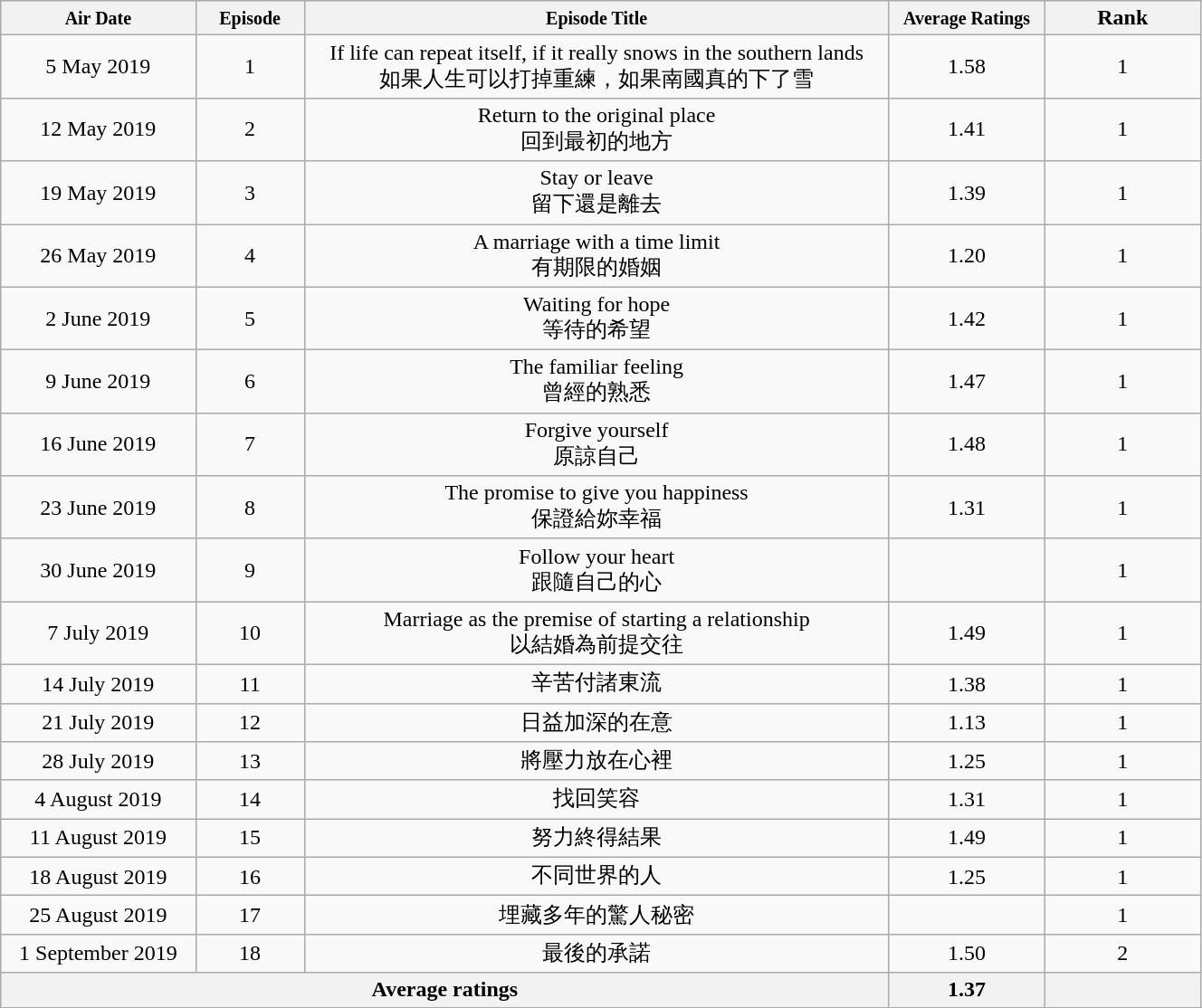<table class="wikitable sortable mw-collapsible" style="text-align:center;width:70%;">
<tr>
<th width="10%"><small><strong>Air Date</strong></small></th>
<th width="5%"><small><strong>Episode</strong></small></th>
<th width="30%"><small>Episode Title</small></th>
<th width="8%"><small><strong>Average Ratings</strong></small></th>
<th width="8%">Rank</th>
</tr>
<tr>
<td>5 May 2019</td>
<td>1</td>
<td><small></small>If life can repeat itself, if it really snows in the southern lands<br><small></small>如果人生可以打掉重練，如果南國真的下了雪</td>
<td>1.58</td>
<td>1</td>
</tr>
<tr>
<td>12 May 2019</td>
<td>2</td>
<td>Return to the original place<br>回到最初的地方</td>
<td>1.41</td>
<td>1</td>
</tr>
<tr>
<td>19 May 2019</td>
<td>3</td>
<td>Stay or leave<br>留下還是離去</td>
<td>1.39</td>
<td>1</td>
</tr>
<tr>
<td>26 May 2019</td>
<td>4</td>
<td>A marriage with a time limit<br>有期限的婚姻</td>
<td>1.20</td>
<td>1</td>
</tr>
<tr>
<td>2 June 2019</td>
<td>5</td>
<td>Waiting for hope<br>等待的希望</td>
<td>1.42</td>
<td>1</td>
</tr>
<tr>
<td>9 June 2019</td>
<td>6</td>
<td>The familiar feeling<br>曾經的熟悉</td>
<td>1.47</td>
<td>1</td>
</tr>
<tr>
<td>16 June 2019</td>
<td>7</td>
<td>Forgive yourself<br>原諒自己</td>
<td>1.48</td>
<td>1</td>
</tr>
<tr>
<td>23 June 2019</td>
<td>8</td>
<td>The promise to give you happiness<br>保證給妳幸福</td>
<td>1.31</td>
<td>1</td>
</tr>
<tr>
<td>30 June 2019</td>
<td>9</td>
<td>Follow your heart<br>跟隨自己的心</td>
<td></td>
<td>1</td>
</tr>
<tr>
<td>7 July 2019</td>
<td>10</td>
<td>Marriage as the premise of starting a relationship<br>以結婚為前提交往</td>
<td>1.49</td>
<td>1</td>
</tr>
<tr>
<td>14 July 2019</td>
<td>11</td>
<td>辛苦付諸東流</td>
<td>1.38</td>
<td>1</td>
</tr>
<tr>
<td>21 July 2019</td>
<td>12</td>
<td>日益加深的在意</td>
<td>1.13</td>
<td>1</td>
</tr>
<tr>
<td>28 July 2019</td>
<td>13</td>
<td>將壓力放在心裡</td>
<td>1.25</td>
<td>1</td>
</tr>
<tr>
<td>4 August 2019</td>
<td>14</td>
<td>找回笑容</td>
<td>1.31</td>
<td>1</td>
</tr>
<tr>
<td>11 August 2019</td>
<td>15</td>
<td>努力終得結果</td>
<td>1.49</td>
<td>1</td>
</tr>
<tr>
<td>18 August 2019</td>
<td>16</td>
<td>不同世界的人</td>
<td>1.25</td>
<td>1</td>
</tr>
<tr>
<td>25 August 2019</td>
<td>17</td>
<td>埋藏多年的驚人秘密</td>
<td></td>
<td>1</td>
</tr>
<tr>
<td>1 September 2019</td>
<td>18</td>
<td>最後的承諾</td>
<td>1.50</td>
<td>2</td>
</tr>
<tr>
<th colspan="3"><strong>Average ratings</strong></th>
<th>1.37</th>
<th></th>
</tr>
</table>
